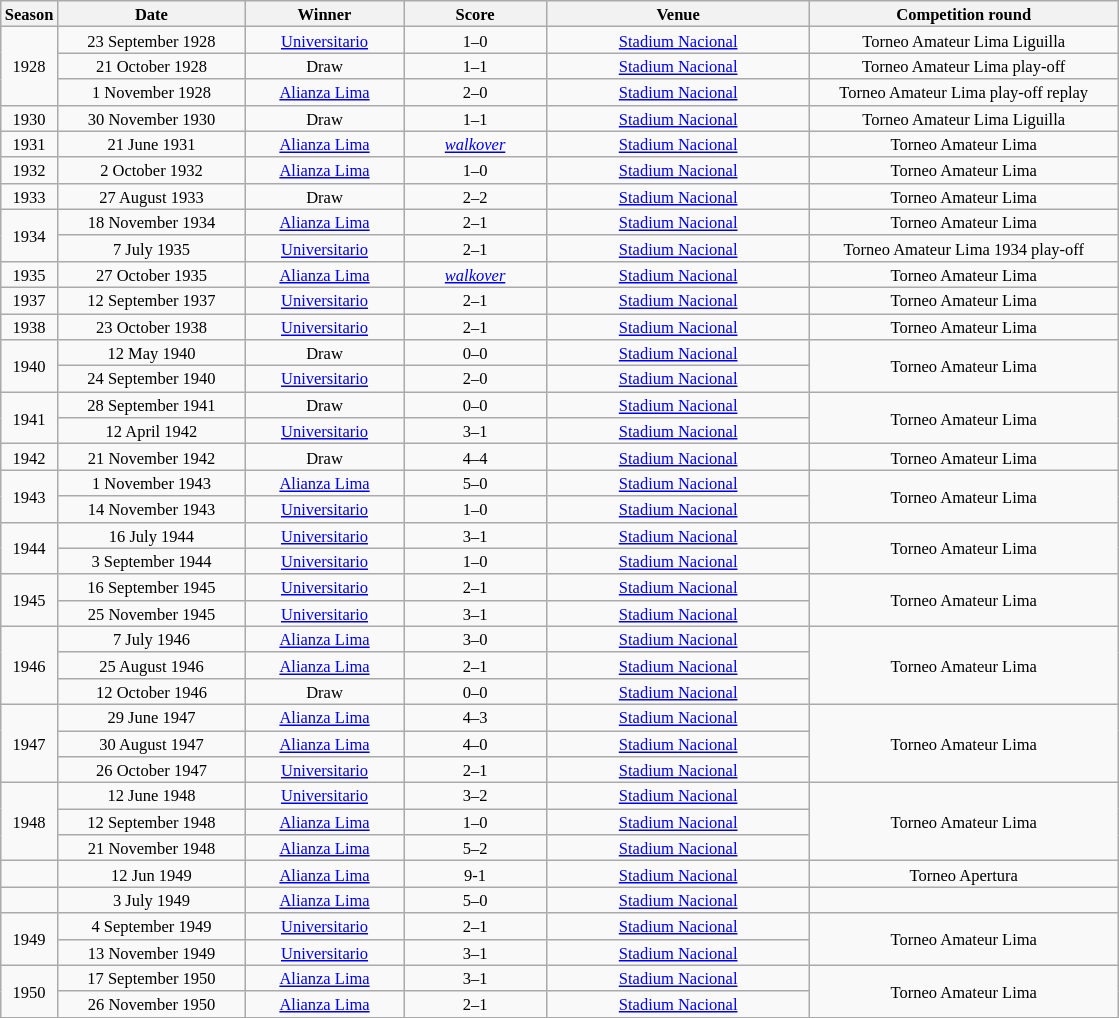<table class="wikitable" style="text-align:center; font-size:11px">
<tr>
<th>Season</th>
<th width="120">Date</th>
<th width="100">Winner</th>
<th width="90">Score</th>
<th width="170">Venue</th>
<th width="200">Competition round</th>
</tr>
<tr>
<td rowspan="3">1928</td>
<td>23 September 1928</td>
<td><a href='#'>Universitario</a></td>
<td>1–0</td>
<td><a href='#'>Stadium Nacional</a></td>
<td>Torneo Amateur Lima Liguilla</td>
</tr>
<tr>
<td>21 October 1928</td>
<td>Draw</td>
<td>1–1</td>
<td><a href='#'>Stadium Nacional</a></td>
<td>Torneo Amateur Lima play-off</td>
</tr>
<tr>
<td>1 November 1928</td>
<td><a href='#'>Alianza Lima</a></td>
<td>2–0</td>
<td><a href='#'>Stadium Nacional</a></td>
<td>Torneo Amateur Lima play-off replay</td>
</tr>
<tr>
<td>1930</td>
<td>30 November 1930</td>
<td>Draw</td>
<td>1–1</td>
<td><a href='#'>Stadium Nacional</a></td>
<td>Torneo Amateur Lima Liguilla</td>
</tr>
<tr>
<td>1931</td>
<td>21 June 1931</td>
<td><a href='#'>Alianza Lima</a></td>
<td><em><a href='#'>walkover</a></em></td>
<td><a href='#'>Stadium Nacional</a></td>
<td>Torneo Amateur Lima</td>
</tr>
<tr>
<td>1932</td>
<td>2 October 1932</td>
<td><a href='#'>Alianza Lima</a></td>
<td>1–0</td>
<td><a href='#'>Stadium Nacional</a></td>
<td>Torneo Amateur Lima</td>
</tr>
<tr>
<td>1933</td>
<td>27 August 1933</td>
<td>Draw</td>
<td>2–2</td>
<td><a href='#'>Stadium Nacional</a></td>
<td>Torneo Amateur Lima</td>
</tr>
<tr>
<td rowspan=2>1934</td>
<td>18 November 1934</td>
<td><a href='#'>Alianza Lima</a></td>
<td>2–1</td>
<td><a href='#'>Stadium Nacional</a></td>
<td>Torneo Amateur Lima</td>
</tr>
<tr>
<td>7 July 1935</td>
<td><a href='#'>Universitario</a></td>
<td>2–1</td>
<td><a href='#'>Stadium Nacional</a></td>
<td>Torneo Amateur Lima 1934 play-off</td>
</tr>
<tr>
<td>1935</td>
<td>27 October 1935</td>
<td><a href='#'>Alianza Lima</a></td>
<td><em><a href='#'>walkover</a></em></td>
<td><a href='#'>Stadium Nacional</a></td>
<td>Torneo Amateur Lima</td>
</tr>
<tr>
<td>1937</td>
<td>12 September 1937</td>
<td><a href='#'>Universitario</a></td>
<td>2–1</td>
<td><a href='#'>Stadium Nacional</a></td>
<td>Torneo Amateur Lima</td>
</tr>
<tr>
<td>1938</td>
<td>23 October 1938</td>
<td><a href='#'>Universitario</a></td>
<td>2–1</td>
<td><a href='#'>Stadium Nacional</a></td>
<td>Torneo Amateur Lima</td>
</tr>
<tr>
<td rowspan=2>1940</td>
<td>12 May 1940</td>
<td>Draw</td>
<td>0–0</td>
<td><a href='#'>Stadium Nacional</a></td>
<td rowspan="2">Torneo Amateur Lima</td>
</tr>
<tr>
<td>24 September 1940</td>
<td><a href='#'>Universitario</a></td>
<td>2–0</td>
<td><a href='#'>Stadium Nacional</a></td>
</tr>
<tr>
<td rowspan=2>1941</td>
<td>28 September 1941</td>
<td>Draw</td>
<td>0–0</td>
<td><a href='#'>Stadium Nacional</a></td>
<td rowspan="2">Torneo Amateur Lima</td>
</tr>
<tr>
<td>12 April 1942</td>
<td><a href='#'>Universitario</a></td>
<td>3–1</td>
<td><a href='#'>Stadium Nacional</a></td>
</tr>
<tr>
<td>1942</td>
<td>21 November 1942</td>
<td>Draw</td>
<td>4–4</td>
<td><a href='#'>Stadium Nacional</a></td>
<td>Torneo Amateur Lima</td>
</tr>
<tr>
<td rowspan=2>1943</td>
<td>1 November 1943</td>
<td><a href='#'>Alianza Lima</a></td>
<td>5–0</td>
<td><a href='#'>Stadium Nacional</a></td>
<td rowspan="2">Torneo Amateur Lima</td>
</tr>
<tr>
<td>14 November 1943</td>
<td><a href='#'>Universitario</a></td>
<td>1–0</td>
<td><a href='#'>Stadium Nacional</a></td>
</tr>
<tr>
<td rowspan=2>1944</td>
<td>16 July 1944</td>
<td><a href='#'>Universitario</a></td>
<td>3–1</td>
<td><a href='#'>Stadium Nacional</a></td>
<td rowspan="2">Torneo Amateur Lima</td>
</tr>
<tr>
<td>3 September 1944</td>
<td><a href='#'>Universitario</a></td>
<td>1–0</td>
<td><a href='#'>Stadium Nacional</a></td>
</tr>
<tr>
<td rowspan=2>1945</td>
<td>16 September 1945</td>
<td><a href='#'>Universitario</a></td>
<td>2–1</td>
<td><a href='#'>Stadium Nacional</a></td>
<td rowspan="2">Torneo Amateur Lima</td>
</tr>
<tr>
<td>25 November 1945</td>
<td><a href='#'>Universitario</a></td>
<td>3–1</td>
<td><a href='#'>Stadium Nacional</a></td>
</tr>
<tr>
<td rowspan=3>1946</td>
<td>7 July 1946</td>
<td><a href='#'>Alianza Lima</a></td>
<td>3–0</td>
<td><a href='#'>Stadium Nacional</a></td>
<td rowspan="3">Torneo Amateur Lima</td>
</tr>
<tr>
<td>25 August 1946</td>
<td><a href='#'>Alianza Lima</a></td>
<td>2–1</td>
<td><a href='#'>Stadium Nacional</a></td>
</tr>
<tr>
<td>12 October 1946</td>
<td>Draw</td>
<td>0–0</td>
<td><a href='#'>Stadium Nacional</a></td>
</tr>
<tr>
<td rowspan=3>1947</td>
<td>29 June 1947</td>
<td><a href='#'>Alianza Lima</a></td>
<td>4–3</td>
<td><a href='#'>Stadium Nacional</a></td>
<td rowspan="3">Torneo Amateur Lima</td>
</tr>
<tr>
<td>30 August 1947</td>
<td><a href='#'>Alianza Lima</a></td>
<td>4–0</td>
<td><a href='#'>Stadium Nacional</a></td>
</tr>
<tr>
<td>26 October 1947</td>
<td><a href='#'>Universitario</a></td>
<td>2–1</td>
<td><a href='#'>Stadium Nacional</a></td>
</tr>
<tr>
<td rowspan=3>1948</td>
<td>12 June 1948</td>
<td><a href='#'>Universitario</a></td>
<td>3–2</td>
<td><a href='#'>Stadium Nacional</a></td>
<td rowspan="3">Torneo Amateur Lima</td>
</tr>
<tr>
<td>12 September 1948</td>
<td><a href='#'>Alianza Lima</a></td>
<td>1–0</td>
<td><a href='#'>Stadium Nacional</a></td>
</tr>
<tr>
<td>21 November 1948</td>
<td><a href='#'>Alianza Lima</a></td>
<td>5–2</td>
<td><a href='#'>Stadium Nacional</a></td>
</tr>
<tr>
<td></td>
<td>12 Jun 1949</td>
<td><a href='#'>Alianza Lima</a></td>
<td>9-1</td>
<td><a href='#'>Stadium Nacional</a></td>
<td>Torneo Apertura</td>
</tr>
<tr>
<td></td>
<td>3 July 1949</td>
<td><a href='#'>Alianza Lima</a></td>
<td>5–0</td>
<td><a href='#'>Stadium Nacional</a></td>
<td></td>
</tr>
<tr>
<td rowspan="2">1949</td>
<td>4 September 1949</td>
<td><a href='#'>Universitario</a></td>
<td>2–1</td>
<td><a href='#'>Stadium Nacional</a></td>
<td rowspan="2">Torneo Amateur Lima</td>
</tr>
<tr>
<td>13 November 1949</td>
<td><a href='#'>Universitario</a></td>
<td>3–1</td>
<td><a href='#'>Stadium Nacional</a></td>
</tr>
<tr>
<td rowspan=2>1950</td>
<td>17 September 1950</td>
<td><a href='#'>Alianza Lima</a></td>
<td>3–1</td>
<td><a href='#'>Stadium Nacional</a></td>
<td rowspan="2">Torneo Amateur Lima</td>
</tr>
<tr>
<td>26 November 1950</td>
<td><a href='#'>Alianza Lima</a></td>
<td>2–1</td>
<td><a href='#'>Stadium Nacional</a></td>
</tr>
</table>
